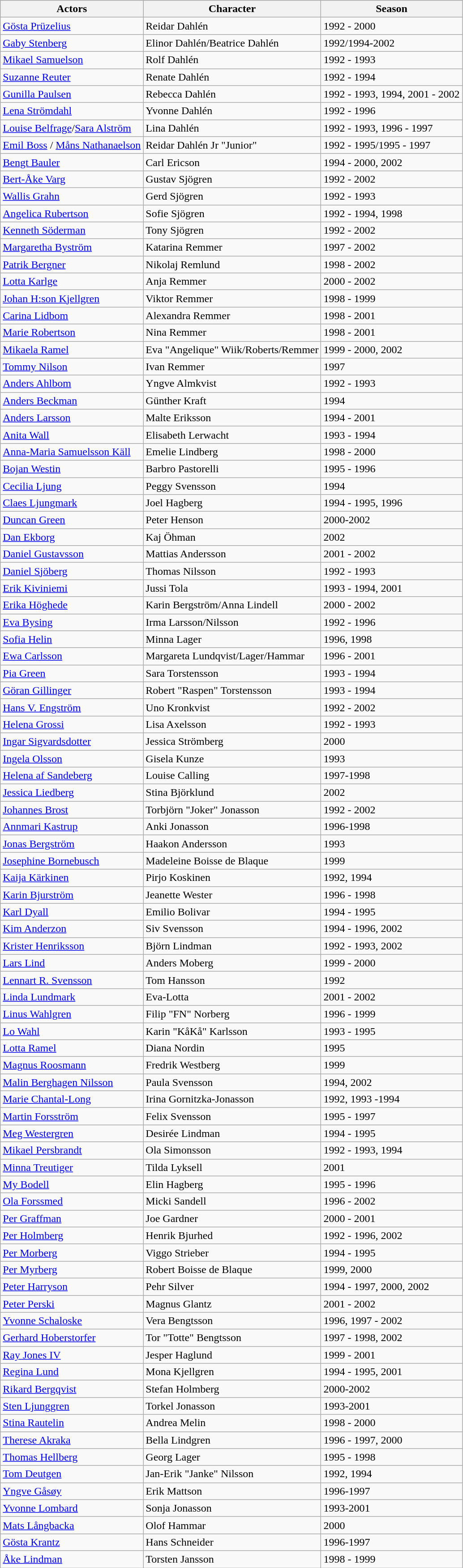<table class="sortable wikitable">
<tr style="background:#ccc;">
<th>Actors</th>
<th>Character</th>
<th>Season</th>
</tr>
<tr>
<td><a href='#'>Gösta Prüzelius</a></td>
<td>Reidar Dahlén</td>
<td>1992 - 2000</td>
</tr>
<tr>
<td><a href='#'>Gaby Stenberg</a></td>
<td>Elinor Dahlén/Beatrice Dahlén</td>
<td>1992/1994-2002</td>
</tr>
<tr>
<td><a href='#'>Mikael Samuelson</a></td>
<td>Rolf Dahlén</td>
<td>1992 - 1993</td>
</tr>
<tr>
<td><a href='#'>Suzanne Reuter</a></td>
<td>Renate Dahlén</td>
<td>1992 - 1994</td>
</tr>
<tr>
<td><a href='#'>Gunilla Paulsen</a></td>
<td>Rebecca Dahlén</td>
<td>1992 - 1993, 1994, 2001 - 2002</td>
</tr>
<tr>
<td><a href='#'>Lena Strömdahl</a></td>
<td>Yvonne Dahlén</td>
<td>1992 - 1996</td>
</tr>
<tr>
<td><a href='#'>Louise Belfrage</a>/<a href='#'>Sara Alström</a></td>
<td>Lina Dahlén</td>
<td>1992 - 1993, 1996 - 1997</td>
</tr>
<tr>
<td><a href='#'>Emil Boss</a> / <a href='#'>Måns Nathanaelson</a></td>
<td>Reidar Dahlén Jr "Junior"</td>
<td>1992 - 1995/1995 - 1997</td>
</tr>
<tr>
<td><a href='#'>Bengt Bauler</a></td>
<td>Carl Ericson</td>
<td>1994 - 2000, 2002</td>
</tr>
<tr>
<td><a href='#'>Bert-Åke Varg</a></td>
<td>Gustav Sjögren</td>
<td>1992 - 2002</td>
</tr>
<tr>
<td><a href='#'>Wallis Grahn</a></td>
<td>Gerd Sjögren</td>
<td>1992 - 1993</td>
</tr>
<tr>
<td><a href='#'>Angelica Rubertson</a></td>
<td>Sofie Sjögren</td>
<td>1992 - 1994, 1998</td>
</tr>
<tr>
<td><a href='#'>Kenneth Söderman</a></td>
<td>Tony Sjögren</td>
<td>1992 - 2002</td>
</tr>
<tr>
<td><a href='#'>Margaretha Byström</a></td>
<td>Katarina Remmer</td>
<td>1997 - 2002</td>
</tr>
<tr>
<td><a href='#'>Patrik Bergner</a></td>
<td>Nikolaj Remlund</td>
<td>1998 - 2002</td>
</tr>
<tr>
<td><a href='#'>Lotta Karlge</a></td>
<td>Anja Remmer</td>
<td>2000 - 2002</td>
</tr>
<tr>
<td><a href='#'>Johan H:son Kjellgren</a></td>
<td>Viktor Remmer</td>
<td>1998 - 1999</td>
</tr>
<tr>
<td><a href='#'>Carina Lidbom</a></td>
<td>Alexandra Remmer</td>
<td>1998 - 2001</td>
</tr>
<tr>
<td><a href='#'>Marie Robertson</a></td>
<td>Nina Remmer</td>
<td>1998 - 2001</td>
</tr>
<tr>
<td><a href='#'>Mikaela Ramel</a></td>
<td>Eva "Angelique" Wiik/Roberts/Remmer</td>
<td>1999 - 2000, 2002</td>
</tr>
<tr>
<td><a href='#'>Tommy Nilson</a></td>
<td>Ivan Remmer</td>
<td>1997</td>
</tr>
<tr>
<td><a href='#'>Anders Ahlbom</a></td>
<td>Yngve Almkvist</td>
<td>1992 - 1993</td>
</tr>
<tr>
<td><a href='#'>Anders Beckman</a></td>
<td>Günther Kraft</td>
<td>1994</td>
</tr>
<tr>
<td><a href='#'>Anders Larsson</a></td>
<td>Malte Eriksson</td>
<td>1994 - 2001</td>
</tr>
<tr>
<td><a href='#'>Anita Wall</a></td>
<td>Elisabeth Lerwacht</td>
<td>1993 - 1994</td>
</tr>
<tr>
<td><a href='#'>Anna-Maria Samuelsson Käll</a></td>
<td>Emelie Lindberg</td>
<td>1998 - 2000</td>
</tr>
<tr>
<td><a href='#'>Bojan Westin</a></td>
<td>Barbro Pastorelli</td>
<td>1995 - 1996</td>
</tr>
<tr>
<td><a href='#'>Cecilia Ljung</a></td>
<td>Peggy Svensson</td>
<td>1994</td>
</tr>
<tr>
<td><a href='#'>Claes Ljungmark</a></td>
<td>Joel Hagberg</td>
<td>1994 - 1995, 1996</td>
</tr>
<tr>
<td><a href='#'>Duncan Green</a></td>
<td>Peter Henson</td>
<td>2000-2002</td>
</tr>
<tr>
<td><a href='#'>Dan Ekborg</a></td>
<td>Kaj Öhman</td>
<td>2002</td>
</tr>
<tr>
<td><a href='#'>Daniel Gustavsson</a></td>
<td>Mattias Andersson</td>
<td>2001 - 2002</td>
</tr>
<tr>
<td><a href='#'>Daniel Sjöberg</a></td>
<td>Thomas Nilsson</td>
<td>1992 - 1993</td>
</tr>
<tr>
<td><a href='#'>Erik Kiviniemi</a></td>
<td>Jussi Tola</td>
<td>1993 - 1994, 2001</td>
</tr>
<tr>
<td><a href='#'>Erika Höghede</a></td>
<td>Karin Bergström/Anna Lindell</td>
<td>2000 - 2002</td>
</tr>
<tr>
<td><a href='#'>Eva Bysing</a></td>
<td>Irma Larsson/Nilsson</td>
<td>1992 - 1996</td>
</tr>
<tr>
<td><a href='#'>Sofia Helin</a></td>
<td>Minna Lager</td>
<td>1996, 1998</td>
</tr>
<tr>
<td><a href='#'>Ewa Carlsson</a></td>
<td>Margareta Lundqvist/Lager/Hammar</td>
<td>1996 - 2001</td>
</tr>
<tr>
<td><a href='#'>Pia Green</a></td>
<td>Sara Torstensson</td>
<td>1993 - 1994</td>
</tr>
<tr>
<td><a href='#'>Göran Gillinger</a></td>
<td>Robert "Raspen" Torstensson</td>
<td>1993 - 1994</td>
</tr>
<tr>
<td><a href='#'>Hans V. Engström</a></td>
<td>Uno Kronkvist</td>
<td>1992 - 2002</td>
</tr>
<tr>
<td><a href='#'>Helena Grossi</a></td>
<td>Lisa Axelsson</td>
<td>1992 - 1993</td>
</tr>
<tr>
<td><a href='#'>Ingar Sigvardsdotter</a></td>
<td>Jessica Strömberg</td>
<td>2000</td>
</tr>
<tr>
<td><a href='#'>Ingela Olsson</a></td>
<td>Gisela Kunze</td>
<td>1993</td>
</tr>
<tr>
<td><a href='#'>Helena af Sandeberg</a></td>
<td>Louise Calling</td>
<td>1997-1998</td>
</tr>
<tr>
<td><a href='#'>Jessica Liedberg</a></td>
<td>Stina Björklund</td>
<td>2002</td>
</tr>
<tr>
<td><a href='#'>Johannes Brost</a></td>
<td>Torbjörn "Joker" Jonasson</td>
<td>1992 - 2002</td>
</tr>
<tr>
<td><a href='#'>Annmari Kastrup</a></td>
<td>Anki Jonasson</td>
<td>1996-1998</td>
</tr>
<tr>
<td><a href='#'>Jonas Bergström</a></td>
<td>Haakon Andersson</td>
<td>1993</td>
</tr>
<tr>
<td><a href='#'>Josephine Bornebusch</a></td>
<td>Madeleine Boisse de Blaque</td>
<td>1999</td>
</tr>
<tr>
<td><a href='#'>Kaija Kärkinen</a></td>
<td>Pirjo Koskinen</td>
<td>1992, 1994</td>
</tr>
<tr>
<td><a href='#'>Karin Bjurström</a></td>
<td>Jeanette Wester</td>
<td>1996 - 1998</td>
</tr>
<tr>
<td><a href='#'>Karl Dyall</a></td>
<td>Emilio Bolivar</td>
<td>1994 - 1995</td>
</tr>
<tr>
<td><a href='#'>Kim Anderzon</a></td>
<td>Siv Svensson</td>
<td>1994 - 1996, 2002</td>
</tr>
<tr>
<td><a href='#'>Krister Henriksson</a></td>
<td>Björn Lindman</td>
<td>1992 - 1993, 2002</td>
</tr>
<tr>
<td><a href='#'>Lars Lind</a></td>
<td>Anders Moberg</td>
<td>1999 - 2000</td>
</tr>
<tr>
<td><a href='#'>Lennart R. Svensson</a></td>
<td>Tom Hansson</td>
<td>1992</td>
</tr>
<tr>
<td><a href='#'>Linda Lundmark</a></td>
<td>Eva-Lotta</td>
<td>2001 - 2002</td>
</tr>
<tr>
<td><a href='#'>Linus Wahlgren</a></td>
<td>Filip "FN" Norberg</td>
<td>1996 - 1999</td>
</tr>
<tr>
<td><a href='#'>Lo Wahl</a></td>
<td>Karin "KåKå" Karlsson</td>
<td>1993 - 1995</td>
</tr>
<tr>
<td><a href='#'>Lotta Ramel</a></td>
<td>Diana Nordin</td>
<td>1995</td>
</tr>
<tr>
<td><a href='#'>Magnus Roosmann</a></td>
<td>Fredrik Westberg</td>
<td>1999</td>
</tr>
<tr>
<td><a href='#'>Malin Berghagen Nilsson</a></td>
<td>Paula Svensson</td>
<td>1994, 2002</td>
</tr>
<tr>
<td><a href='#'>Marie Chantal-Long</a></td>
<td>Irina Gornitzka-Jonasson</td>
<td>1992, 1993 -1994</td>
</tr>
<tr>
<td><a href='#'>Martin Forsström</a></td>
<td>Felix Svensson</td>
<td>1995 - 1997</td>
</tr>
<tr>
<td><a href='#'>Meg Westergren</a></td>
<td>Desirée Lindman</td>
<td>1994 - 1995</td>
</tr>
<tr>
<td><a href='#'>Mikael Persbrandt</a></td>
<td>Ola Simonsson</td>
<td>1992 - 1993, 1994</td>
</tr>
<tr>
<td><a href='#'>Minna Treutiger</a></td>
<td>Tilda Lyksell</td>
<td>2001</td>
</tr>
<tr>
<td><a href='#'>My Bodell</a></td>
<td>Elin Hagberg</td>
<td>1995 - 1996</td>
</tr>
<tr>
<td><a href='#'>Ola Forssmed</a></td>
<td>Micki Sandell</td>
<td>1996 - 2002</td>
</tr>
<tr>
<td><a href='#'>Per Graffman</a></td>
<td>Joe Gardner</td>
<td>2000 - 2001</td>
</tr>
<tr>
<td><a href='#'>Per Holmberg</a></td>
<td>Henrik Bjurhed</td>
<td>1992 - 1996, 2002</td>
</tr>
<tr>
<td><a href='#'>Per Morberg</a></td>
<td>Viggo Strieber</td>
<td>1994 - 1995</td>
</tr>
<tr>
<td><a href='#'>Per Myrberg</a></td>
<td>Robert Boisse de Blaque</td>
<td>1999, 2000</td>
</tr>
<tr>
<td><a href='#'>Peter Harryson</a></td>
<td>Pehr Silver</td>
<td>1994 - 1997, 2000, 2002</td>
</tr>
<tr>
<td><a href='#'>Peter Perski</a></td>
<td>Magnus Glantz</td>
<td>2001 - 2002</td>
</tr>
<tr>
<td><a href='#'>Yvonne Schaloske</a></td>
<td>Vera Bengtsson</td>
<td>1996, 1997 - 2002</td>
</tr>
<tr>
<td><a href='#'>Gerhard Hoberstorfer</a></td>
<td>Tor "Totte" Bengtsson</td>
<td>1997 - 1998, 2002</td>
</tr>
<tr>
<td><a href='#'>Ray Jones IV</a></td>
<td>Jesper Haglund</td>
<td>1999 - 2001</td>
</tr>
<tr>
<td><a href='#'>Regina Lund</a></td>
<td>Mona Kjellgren</td>
<td>1994 - 1995, 2001</td>
</tr>
<tr>
<td><a href='#'>Rikard Bergqvist</a></td>
<td>Stefan Holmberg</td>
<td>2000-2002</td>
</tr>
<tr>
<td><a href='#'>Sten Ljunggren</a></td>
<td>Torkel Jonasson</td>
<td>1993-2001</td>
</tr>
<tr>
<td><a href='#'>Stina Rautelin</a></td>
<td>Andrea Melin</td>
<td>1998 - 2000</td>
</tr>
<tr>
<td><a href='#'>Therese Akraka</a></td>
<td>Bella Lindgren</td>
<td>1996 - 1997, 2000</td>
</tr>
<tr>
<td><a href='#'>Thomas Hellberg</a></td>
<td>Georg Lager</td>
<td>1995 - 1998</td>
</tr>
<tr>
<td><a href='#'>Tom Deutgen</a></td>
<td>Jan-Erik "Janke" Nilsson</td>
<td>1992, 1994</td>
</tr>
<tr>
<td><a href='#'>Yngve Gåsøy</a></td>
<td>Erik Mattson</td>
<td>1996-1997</td>
</tr>
<tr>
<td><a href='#'>Yvonne Lombard</a></td>
<td>Sonja Jonasson</td>
<td>1993-2001</td>
</tr>
<tr>
<td><a href='#'>Mats Långbacka</a></td>
<td>Olof Hammar</td>
<td>2000</td>
</tr>
<tr>
<td><a href='#'>Gösta Krantz</a></td>
<td>Hans Schneider</td>
<td>1996-1997</td>
</tr>
<tr>
<td><a href='#'>Åke Lindman</a></td>
<td>Torsten Jansson</td>
<td>1998 - 1999</td>
</tr>
</table>
